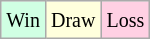<table class="wikitable">
<tr>
<td style="background-color: #d0ffe3;"><small>Win</small></td>
<td style="background-color: #ffffdd;"><small>Draw</small></td>
<td style="background-color: #ffd0e3;"><small>Loss</small></td>
</tr>
</table>
